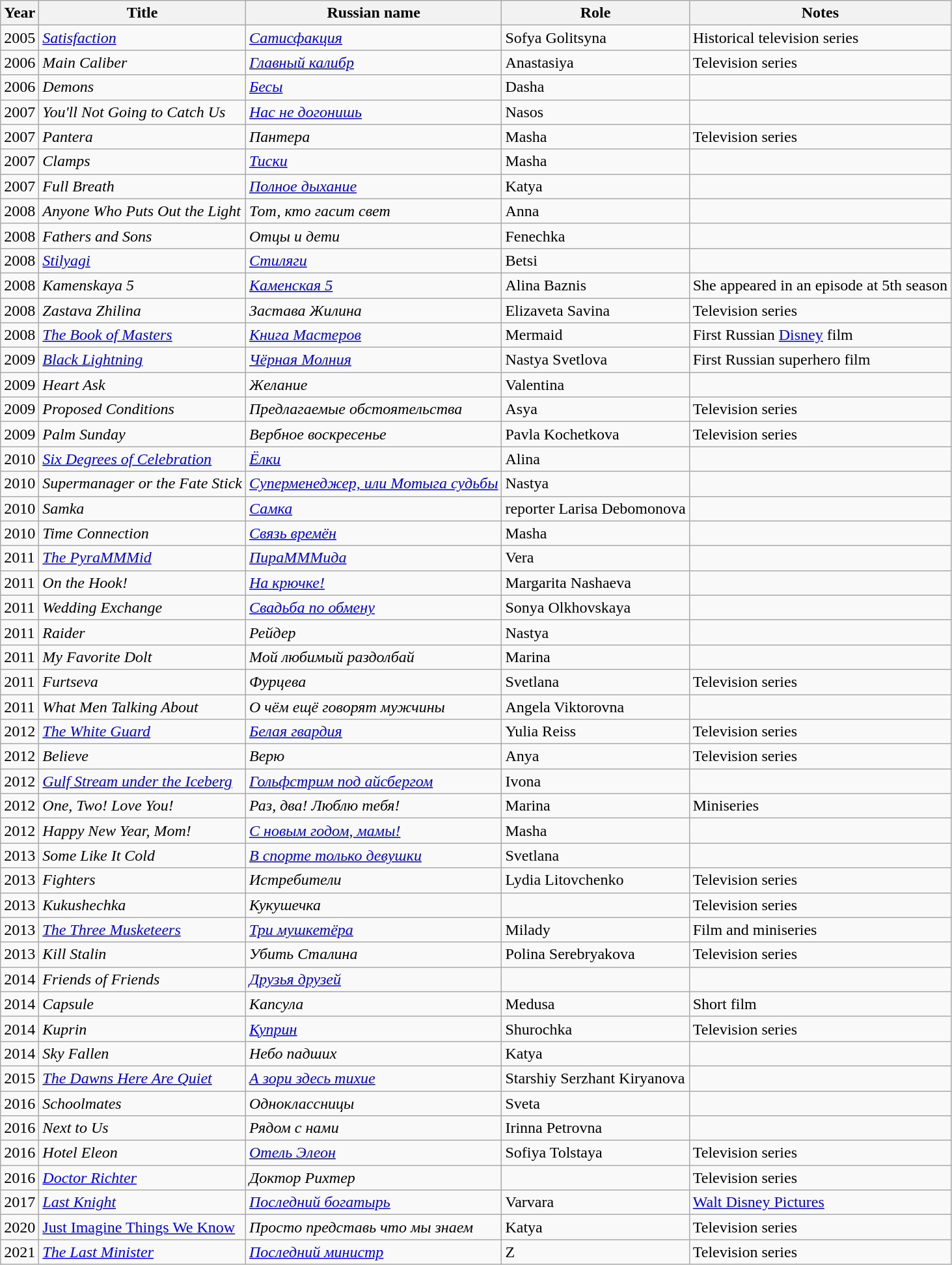<table class="wikitable">
<tr>
<th>Year</th>
<th>Title</th>
<th>Russian name</th>
<th>Role</th>
<th>Notes</th>
</tr>
<tr>
<td>2005</td>
<td><em><a href='#'>Satisfaction</a></em></td>
<td><em><a href='#'>Сатисфакция</a></em></td>
<td>Sofya Golitsyna</td>
<td>Historical television series</td>
</tr>
<tr>
<td>2006</td>
<td><em>Main Caliber</em></td>
<td><em><a href='#'>Главный калибр</a></em></td>
<td>Anastasiya</td>
<td>Television series</td>
</tr>
<tr>
<td>2006</td>
<td><em>Demons</em></td>
<td><em><a href='#'>Бесы</a></em></td>
<td>Dasha</td>
<td></td>
</tr>
<tr>
<td>2007</td>
<td><em>You'll Not Going to Catch Us</em></td>
<td><em><a href='#'>Нас не догонишь</a></em></td>
<td>Nasos</td>
<td></td>
</tr>
<tr>
<td>2007</td>
<td><em>Pantera</em></td>
<td><em>Пантера</em></td>
<td>Masha</td>
<td>Television series</td>
</tr>
<tr>
<td>2007</td>
<td><em>Clamps</em></td>
<td><em><a href='#'>Тиски</a></em></td>
<td>Masha</td>
<td></td>
</tr>
<tr>
<td>2007</td>
<td><em>Full Breath</em></td>
<td><em><a href='#'>Полное дыхание</a></em></td>
<td>Katya</td>
<td></td>
</tr>
<tr>
<td>2008</td>
<td><em>Anyone Who Puts Out the Light</em></td>
<td><em>Тот, кто гасит свет</em></td>
<td>Anna</td>
<td></td>
</tr>
<tr>
<td>2008</td>
<td><em>Fathers and Sons</em></td>
<td><em>Отцы и дети</em></td>
<td>Fenechka</td>
<td></td>
</tr>
<tr>
<td>2008</td>
<td><em><a href='#'>Stilyagi</a></em></td>
<td><em><a href='#'>Стиляги</a></em></td>
<td>Betsi</td>
<td></td>
</tr>
<tr>
<td>2008</td>
<td><em>Kamenskaya 5</em></td>
<td><em><a href='#'>Каменская 5</a></em></td>
<td>Alina Baznis</td>
<td>She appeared in an episode at 5th season</td>
</tr>
<tr>
<td>2008</td>
<td><em>Zastava Zhilina</em></td>
<td><em>Застава Жилина</em></td>
<td>Elizaveta Savina</td>
<td>Television series</td>
</tr>
<tr>
<td>2008</td>
<td><em><a href='#'>The Book of Masters</a></em></td>
<td><em><a href='#'>Книга Мастеров</a></em></td>
<td>Mermaid</td>
<td>First Russian <a href='#'>Disney</a> film</td>
</tr>
<tr>
<td>2009</td>
<td><em><a href='#'>Black Lightning</a></em></td>
<td><em><a href='#'>Чёрная Молния</a></em></td>
<td>Nastya Svetlova</td>
<td>First Russian superhero film</td>
</tr>
<tr>
<td>2009</td>
<td><em>Heart Ask</em></td>
<td><em>Желание</em></td>
<td>Valentina</td>
<td></td>
</tr>
<tr>
<td>2009</td>
<td><em>Proposed Conditions</em></td>
<td><em>Предлагаемые обстоятельства</em></td>
<td>Asya</td>
<td>Television series</td>
</tr>
<tr>
<td>2009</td>
<td><em>Palm Sunday</em></td>
<td><em>Вербное воскресенье</em></td>
<td>Pavla Kochetkova</td>
<td>Television series</td>
</tr>
<tr>
<td>2010</td>
<td><em><a href='#'>Six Degrees of Celebration</a></em></td>
<td><em><a href='#'>Ёлки</a></em></td>
<td>Alina</td>
<td></td>
</tr>
<tr>
<td>2010</td>
<td><em>Supermanager or the Fate Stick</em></td>
<td><em><a href='#'>Суперменеджер, или Мотыга судьбы</a></em></td>
<td>Nastya</td>
<td></td>
</tr>
<tr>
<td>2010</td>
<td><em>Samka</em></td>
<td><em><a href='#'>Самка</a></em></td>
<td>reporter Larisa Debomonova</td>
<td></td>
</tr>
<tr>
<td>2010</td>
<td><em>Time Connection</em></td>
<td><em><a href='#'>Связь времён</a></em></td>
<td>Masha</td>
<td></td>
</tr>
<tr>
<td>2011</td>
<td><em><a href='#'>The PyraMMMid</a></em></td>
<td><em><a href='#'>ПираМММида</a></em></td>
<td>Vera</td>
<td></td>
</tr>
<tr>
<td>2011</td>
<td><em>On the Hook!</em></td>
<td><em><a href='#'>На крючке!</a></em></td>
<td>Margarita Nashaeva</td>
<td></td>
</tr>
<tr>
<td>2011</td>
<td><em>Wedding Exchange</em></td>
<td><em><a href='#'>Свадьба по обмену</a></em></td>
<td>Sonya Olkhovskaya</td>
<td></td>
</tr>
<tr>
<td>2011</td>
<td><em>Raider</em></td>
<td><em>Рейдер</em></td>
<td>Nastya</td>
<td></td>
</tr>
<tr>
<td>2011</td>
<td><em>My Favorite Dolt</em></td>
<td><em>Мой любимый раздолбай</em></td>
<td>Marina</td>
<td></td>
</tr>
<tr>
<td>2011</td>
<td><em>Furtseva</em></td>
<td><em>Фурцева</em></td>
<td>Svetlana</td>
<td>Television series</td>
</tr>
<tr>
<td>2011</td>
<td><em>What Men Talking About</em></td>
<td><em>О чём ещё говорят мужчины</em></td>
<td>Angela Viktorovna</td>
<td></td>
</tr>
<tr>
<td>2012</td>
<td><em><a href='#'>The White Guard</a></em></td>
<td><em><a href='#'>Белая гвардия</a></em></td>
<td>Yulia Reiss</td>
<td>Television series</td>
</tr>
<tr>
<td>2012</td>
<td><em>Believe</em></td>
<td><em>Верю</em></td>
<td>Anya</td>
<td>Television series</td>
</tr>
<tr>
<td>2012</td>
<td><em><a href='#'>Gulf Stream under the Iceberg</a></em></td>
<td><em><a href='#'>Гольфстрим под айсбергом</a></em></td>
<td>Ivona</td>
<td></td>
</tr>
<tr>
<td>2012</td>
<td><em>One, Two! Love You!</em></td>
<td><em>Раз, два! Люблю тебя!</em></td>
<td>Marina</td>
<td>Miniseries</td>
</tr>
<tr>
<td>2012</td>
<td><em>Happy New Year, Mom!</em></td>
<td><em><a href='#'>С новым годом, мамы!</a></em></td>
<td>Masha</td>
<td></td>
</tr>
<tr>
<td>2013</td>
<td><em>Some Like It Cold</em></td>
<td><em><a href='#'>В спорте только девушки</a></em></td>
<td>Svetlana</td>
<td></td>
</tr>
<tr>
<td>2013</td>
<td><em>Fighters</em></td>
<td><em>Истребители</em></td>
<td>Lydia Litovchenko</td>
<td>Television series</td>
</tr>
<tr>
<td>2013</td>
<td><em>Kukushechka</em></td>
<td><em>Кукушечка</em></td>
<td></td>
<td>Television series</td>
</tr>
<tr>
<td>2013</td>
<td><em><a href='#'>The Three Musketeers</a></em></td>
<td><em><a href='#'>Три мушкетёра</a></em></td>
<td>Milady</td>
<td>Film and miniseries</td>
</tr>
<tr>
<td>2013</td>
<td><em>Kill Stalin</em></td>
<td><em>Убить Сталина</em></td>
<td>Polina Serebryakova</td>
<td>Television series</td>
</tr>
<tr>
<td>2014</td>
<td><em>Friends of Friends</em></td>
<td><em><a href='#'>Друзья друзей</a></em></td>
<td></td>
<td></td>
</tr>
<tr>
<td>2014</td>
<td><em>Capsule</em></td>
<td><em>Капсула</em></td>
<td>Medusa</td>
<td>Short film</td>
</tr>
<tr>
<td>2014</td>
<td><em>Kuprin</em></td>
<td><em><a href='#'>Куприн</a></em></td>
<td>Shurochka</td>
<td>Television series</td>
</tr>
<tr>
<td>2014</td>
<td><em>Sky Fallen</em></td>
<td><em>Небо падших</em></td>
<td>Katya</td>
<td></td>
</tr>
<tr>
<td>2015</td>
<td><em><a href='#'>The Dawns Here Are Quiet</a></em></td>
<td><em><a href='#'>А зори здесь тихие</a></em></td>
<td>Starshiy Serzhant Kiryanova</td>
<td></td>
</tr>
<tr>
<td>2016</td>
<td><em>Schoolmates</em></td>
<td><em>Одноклассницы</em></td>
<td>Sveta</td>
<td></td>
</tr>
<tr>
<td>2016</td>
<td><em>Next to Us</em></td>
<td><em>Рядом с нами</em></td>
<td>Irinna Petrovna</td>
<td></td>
</tr>
<tr>
<td>2016</td>
<td><em>Hotel Eleon </em></td>
<td><em><a href='#'>Отель Элеон</a></em></td>
<td>Sofiya Tolstaya</td>
<td>Television series</td>
</tr>
<tr>
<td>2016</td>
<td><em><a href='#'>Doctor Richter</a></em></td>
<td><em>Доктор Рихтер</em></td>
<td></td>
<td>Television series</td>
</tr>
<tr>
<td>2017</td>
<td><em><a href='#'>Last Knight</a></em></td>
<td><em><a href='#'>Последний богатырь</a></em></td>
<td>Varvara</td>
<td><a href='#'>Walt Disney Pictures</a></td>
</tr>
<tr>
<td>2020</td>
<td><a href='#'>Just Imagine Things We Know</a></td>
<td><em>Просто представь что мы знаем</em></td>
<td>Katya</td>
<td>Television series</td>
</tr>
<tr>
<td>2021</td>
<td><em><a href='#'>The Last Minister</a></em></td>
<td><em><a href='#'>Последний министр</a></em></td>
<td>Z</td>
<td>Television series</td>
</tr>
</table>
